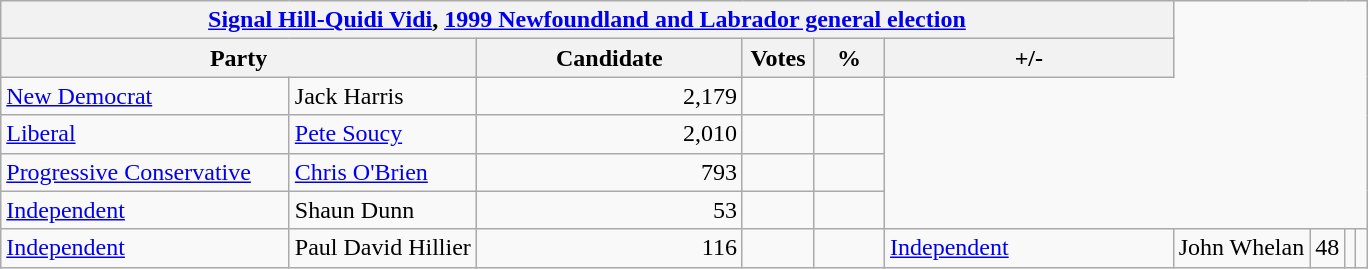<table class="wikitable">
<tr>
<th colspan="6"><a href='#'>Signal Hill-Quidi Vidi</a>, <a href='#'>1999 Newfoundland and Labrador general election</a></th>
</tr>
<tr>
<th colspan="2" style="width: 200px">Party</th>
<th style="width: 170px">Candidate</th>
<th style="width: 40px">Votes</th>
<th style="width: 40px">%</th>
<th style="width: 40px">+/-</th>
</tr>
<tr>
<td style="width: 185px"><a href='#'>New Democrat</a></td>
<td>Jack Harris</td>
<td align=right>2,179</td>
<td align=right></td>
<td align=right></td>
</tr>
<tr>
<td style="width: 185px"><a href='#'>Liberal</a></td>
<td><a href='#'>Pete Soucy</a></td>
<td align=right>2,010</td>
<td align=right></td>
<td align=right></td>
</tr>
<tr>
<td style="width: 185px"><a href='#'>Progressive Conservative</a></td>
<td><a href='#'>Chris O'Brien</a></td>
<td align=right>793</td>
<td align=right></td>
<td align=right></td>
</tr>
<tr>
<td style="width: 185px"><a href='#'>Independent</a></td>
<td>Shaun Dunn</td>
<td align=right>53</td>
<td align=right></td>
<td align=right></td>
</tr>
<tr>
<td style="width: 185px"><a href='#'>Independent</a></td>
<td>Paul David Hillier</td>
<td align=right>116</td>
<td align=right></td>
<td align=right><br></td>
<td style="width: 185px"><a href='#'>Independent</a></td>
<td>John Whelan</td>
<td align=right>48</td>
<td align=right></td>
<td align=right></td>
</tr>
</table>
